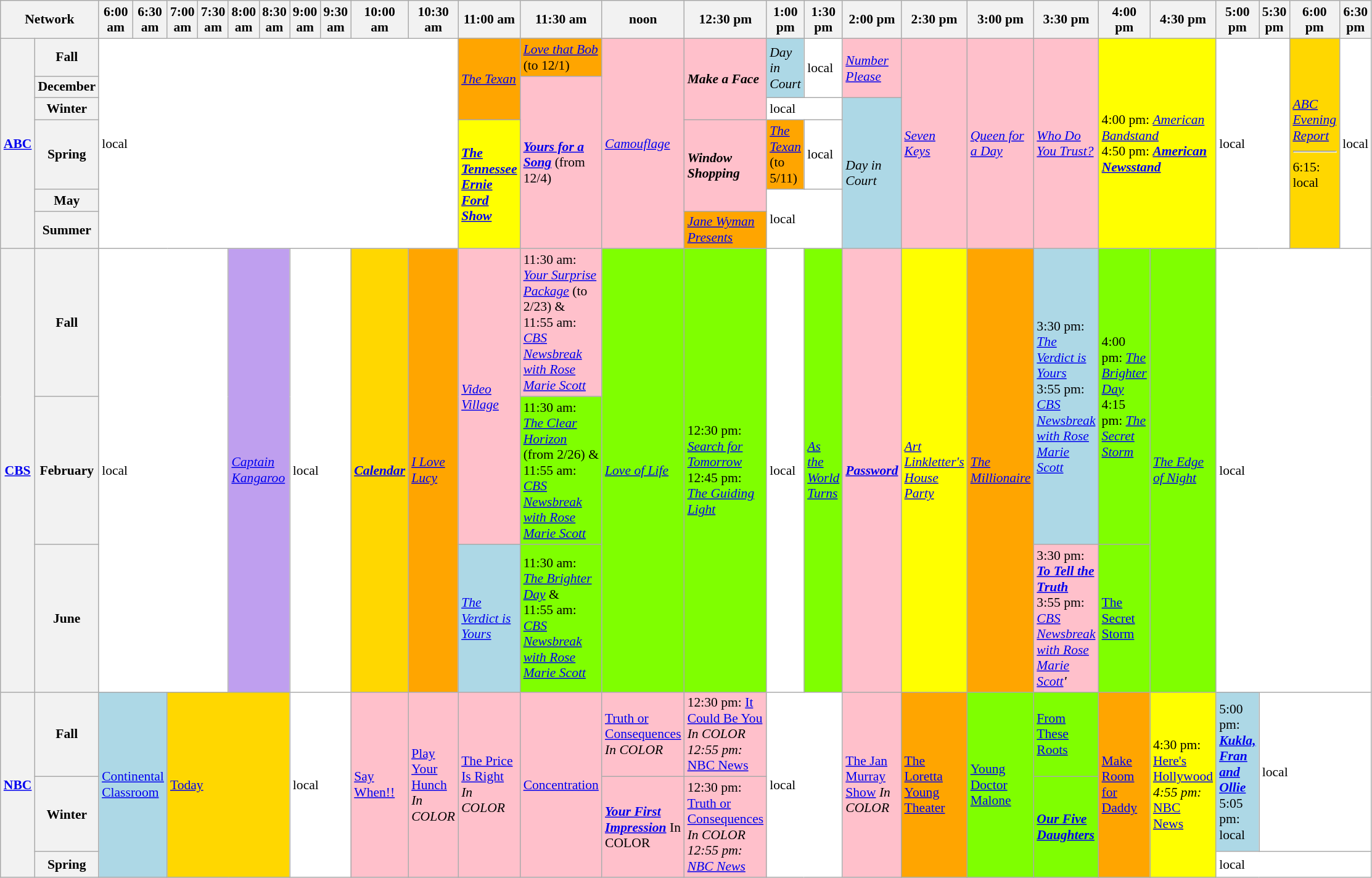<table class=wikitable style="font-size:90%">
<tr>
<th width="1.5%" bgcolor="#C0C0C0" colspan="2">Network</th>
<th width="13%" bgcolor="#C0C0C0">6:00 am</th>
<th width="14%" bgcolor="#C0C0C0">6:30 am</th>
<th width="13%" bgcolor="#C0C0C0">7:00 am</th>
<th width="14%" bgcolor="#C0C0C0">7:30 am</th>
<th width="13%" bgcolor="#C0C0C0">8:00 am</th>
<th width="14%" bgcolor="#C0C0C0">8:30 am</th>
<th width="13%" bgcolor="#C0C0C0">9:00 am</th>
<th width="14%" bgcolor="#C0C0C0">9:30 am</th>
<th width="13%" bgcolor="#C0C0C0">10:00 am</th>
<th width="14%" bgcolor="#C0C0C0">10:30 am</th>
<th width="13%" bgcolor="#C0C0C0">11:00 am</th>
<th width="14%" bgcolor="#C0C0C0">11:30 am</th>
<th width="13%" bgcolor="#C0C0C0">noon</th>
<th width="14%" bgcolor="#C0C0C0">12:30 pm</th>
<th width="13%" bgcolor="#C0C0C0">1:00 pm</th>
<th width="14%" bgcolor="#C0C0C0">1:30 pm</th>
<th width="13%" bgcolor="#C0C0C0">2:00 pm</th>
<th width="14%" bgcolor="#C0C0C0">2:30 pm</th>
<th width="13%" bgcolor="#C0C0C0">3:00 pm</th>
<th width="14%" bgcolor="#C0C0C0">3:30 pm</th>
<th width="13%" bgcolor="#C0C0C0">4:00 pm</th>
<th width="14%" bgcolor="#C0C0C0">4:30 pm</th>
<th width="13%" bgcolor="#C0C0C0">5:00 pm</th>
<th width=14% bgcolor=#C0C0C0>5:30 pm</th>
<th width=13% bgcolor=#C0C0C0>6:00 pm</th>
<th width=14% bgcolor=#C0C0C0>6:30 pm</th>
</tr>
<tr>
<th bgcolor="#C0C0C0" rowspan=6><a href='#'>ABC</a></th>
<th bgcolor=#C0C0C0>Fall</th>
<td bgcolor="white" colspan="10" rowspan=6>local</td>
<td bgcolor="orange" rowspan=3><em><a href='#'>The Texan</a></em> </td>
<td bgcolor="orange"><em><a href='#'>Love that Bob</a></em>  (to 12/1)</td>
<td bgcolor="pink" rowspan=6><em><a href='#'>Camouflage</a></em></td>
<td bgcolor="pink" rowspan=3><strong><em>Make a Face</em></strong></td>
<td bgcolor="lightblue" rowspan=2><em>Day in Court</em></td>
<td bgcolor="white" rowspan=2>local</td>
<td bgcolor="pink" rowspan=2><em><a href='#'>Number Please</a></em></td>
<td bgcolor="pink" rowspan=6><em><a href='#'>Seven Keys</a></em></td>
<td bgcolor="pink" rowspan=6><em><a href='#'>Queen for a Day</a></em></td>
<td bgcolor="pink" rowspan=6><em><a href='#'>Who Do You Trust?</a></em></td>
<td bgcolor="yellow" colspan="2" rowspan=6>4:00 pm: <em><a href='#'>American Bandstand</a></em><br>4:50 pm: <strong><em><a href='#'>American Newsstand</a></em></strong></td>
<td bgcolor="white" rowspan=6 colspan=2>local</td>
<td bgcolor=gold rowspan=6><em><a href='#'>ABC Evening Report</a></em><hr>6:15: local</td>
<td bgcolor=white rowspan=6>local</td>
</tr>
<tr>
<th bgcolor=#C0C0C0>December</th>
<td bgcolor=pink rowspan=5><strong><em><a href='#'>Yours for a Song</a></em></strong> (from 12/4)</td>
</tr>
<tr>
<th bgcolor=#C0C0C0>Winter</th>
<td bgcolor=white colspan=2>local</td>
<td bgcolor=lightblue rowspan=4><em>Day in Court</em></td>
</tr>
<tr>
<th bgcolor=#C0C0C0>Spring</th>
<td bgcolor=yellow rowspan=3><strong><em><a href='#'>The Tennessee Ernie Ford Show</a></em></strong></td>
<td bgcolor=pink rowspan=2><strong><em>Window Shopping</em></strong></td>
<td bgcolor=orange><em><a href='#'>The Texan</a></em>  (to 5/11)</td>
<td bgcolor=white>local</td>
</tr>
<tr>
<th bgcolor=#C0C0C0>May</th>
<td bgcolor=white colspan=2 rowspan=2>local</td>
</tr>
<tr>
<th bgcolor=#C0C0C0>Summer</th>
<td bgcolor=orange><em><a href='#'>Jane Wyman Presents</a></em> </td>
</tr>
<tr>
<th bgcolor="#C0C0C0" rowspan=3><a href='#'>CBS</a></th>
<th bgcolor=#C0C0C0>Fall</th>
<td bgcolor="white" colspan="4" rowspan=3>local</td>
<td bgcolor="bf9fef" colspan="2" rowspan=3><em><a href='#'>Captain Kangaroo</a></em></td>
<td bgcolor="white" colspan="2" rowspan=3>local</td>
<td bgcolor="gold" rowspan=3><strong><em><a href='#'>Calendar</a></em></strong></td>
<td bgcolor="orange" rowspan=3><em><a href='#'>I Love Lucy</a></em> </td>
<td bgcolor="pink" rowspan=2><em><a href='#'>Video Village</a></em></td>
<td bgcolor="pink">11:30 am: <em><a href='#'>Your Surprise Package</a></em> (to 2/23) & 11:55 am: <em><a href='#'>CBS Newsbreak with Rose Marie Scott</a></em></td>
<td bgcolor="chartreuse" rowspan=3><em><a href='#'>Love of Life</a></em></td>
<td bgcolor="chartreuse" rowspan=3>12:30 pm: <em><a href='#'>Search for Tomorrow</a></em><br>12:45 pm: <em><a href='#'>The Guiding Light</a></em></td>
<td bgcolor="white" rowspan=3>local</td>
<td bgcolor="chartreuse" rowspan=3><em><a href='#'>As the World Turns</a></em></td>
<td bgcolor="pink" rowspan=3><strong><em><a href='#'>Password</a></em></strong></td>
<td bgcolor="yellow" rowspan=3><em><a href='#'>Art Linkletter's House Party</a></em></td>
<td bgcolor="orange" rowspan=3><em><a href='#'>The Millionaire</a></em> </td>
<td bgcolor="lightblue" rowspan=2>3:30 pm: <em><a href='#'>The Verdict is Yours</a></em><br>3:55 pm: <em><a href='#'>CBS Newsbreak with Rose Marie Scott</a></em></td>
<td bgcolor="chartreuse" rowspan=2>4:00 pm: <em><a href='#'>The Brighter Day</a></em><br>4:15 pm: <em><a href='#'>The Secret Storm</a></em></td>
<td bgcolor="chartreuse" rowspan=3><em><a href='#'>The Edge of Night</a></em></td>
<td bgcolor="white" rowspan=3 colspan=4>local</td>
</tr>
<tr>
<th bgcolor=#C0C0C0>February</th>
<td bgcolor=chartreuse>11:30 am: <em><a href='#'>The Clear Horizon</a></em> (from 2/26) & 11:55 am: <em><a href='#'>CBS Newsbreak with Rose Marie Scott</a></em></td>
</tr>
<tr>
<th bgcolor=#C0C0C0>June</th>
<td bgcolor=lightblue><em><a href='#'>The Verdict is Yours</a></em></td>
<td bgcolor=chartreuse>11:30 am: <em><a href='#'>The Brighter Day</a></em> & 11:55 am: <em><a href='#'>CBS Newsbreak with Rose Marie Scott</a></em></td>
<td bgcolor=pink>3:30 pm: <strong><em><a href='#'>To Tell the Truth</a></em></strong><br>3:55 pm: <em><a href='#'>CBS Newsbreak with Rose Marie Scott</a><strong>'</td>
<td bgcolor=chartreuse></em><a href='#'>The Secret Storm</a><em></td>
</tr>
<tr>
<th bgcolor="#C0C0C0" rowspan=3><a href='#'>NBC</a></th>
<th bgcolor=#C0C0C0>Fall</th>
<td bgcolor="lightblue" colspan="2" rowspan=3></em><a href='#'>Continental Classroom</a><em></td>
<td bgcolor="gold" colspan="4" rowspan=3></em><a href='#'>Today</a><em></td>
<td bgcolor="white" colspan="2" rowspan=3>local</td>
<td bgcolor="pink" rowspan=3></em><a href='#'>Say When!!</a><em></td>
<td bgcolor="pink" rowspan=3></em><a href='#'>Play Your Hunch</a><em> In <span>C</span><span>O</span><span>L</span><span>O</span><span>R</span></td>
<td bgcolor="pink" rowspan=3></em><a href='#'>The Price Is Right</a><em> In <span>C</span><span>O</span><span>L</span><span>O</span><span>R</span></td>
<td bgcolor="pink" rowspan=3></em><a href='#'>Concentration</a><em></td>
<td bgcolor="pink"></em><a href='#'>Truth or Consequences</a><em> In <span>C</span><span>O</span><span>L</span><span>O</span><span>R</span></td>
<td bgcolor="pink">12:30 pm: </em><a href='#'>It Could Be You</a><em> In <span>C</span><span>O</span><span>L</span><span>O</span><span>R</span><br>12:55 pm: </em><a href='#'>NBC News</a><em></td>
<td bgcolor="white" colspan="2" rowspan=3>local</td>
<td bgcolor="pink" rowspan=3></em><a href='#'>The Jan Murray Show</a><em> In <span>C</span><span>O</span><span>L</span><span>O</span><span>R</span></td>
<td bgcolor="orange" rowspan=3></em><a href='#'>The Loretta Young Theater</a><em> </td>
<td bgcolor="chartreuse" rowspan=3></em><a href='#'>Young Doctor Malone</a><em></td>
<td bgcolor="chartreuse"></em><a href='#'>From These Roots</a><em></td>
<td bgcolor="orange" rowspan=3></em><a href='#'>Make Room for Daddy</a><em> </td>
<td bgcolor="yellow" rowspan=3>4:30 pm: </em><a href='#'>Here's Hollywood</a><em><br>4:55 pm: </em><a href='#'>NBC News</a><em></td>
<td bgcolor="lightblue" rowspan=2>5:00 pm: <strong><em><a href='#'>Kukla, Fran and Ollie</a></em></strong><br>5:05 pm: local</td>
<td bgcolor=white colspan=3 rowspan=2>local</td>
</tr>
<tr>
<th bgcolor=#C0C0C0>Winter</th>
<td bgcolor=pink rowspan=2><strong><em><a href='#'>Your First Impression</a></em></strong> In <span>C</span><span>O</span><span>L</span><span>O</span><span>R</span></td>
<td bgcolor=pink rowspan=2>12:30 pm: </em><a href='#'>Truth or Consequences</a><em> In <span>C</span><span>O</span><span>L</span><span>O</span><span>R</span><br>12:55 pm: <a href='#'>NBC News</a></td>
<td bgcolor=chartreuse rowspan=2><strong><em><a href='#'>Our Five Daughters</a></em></strong></td>
</tr>
<tr>
<th bgcolor=#C0C0C0>Spring</th>
<td bgcolor=white colspan=4>local</td>
</tr>
</table>
